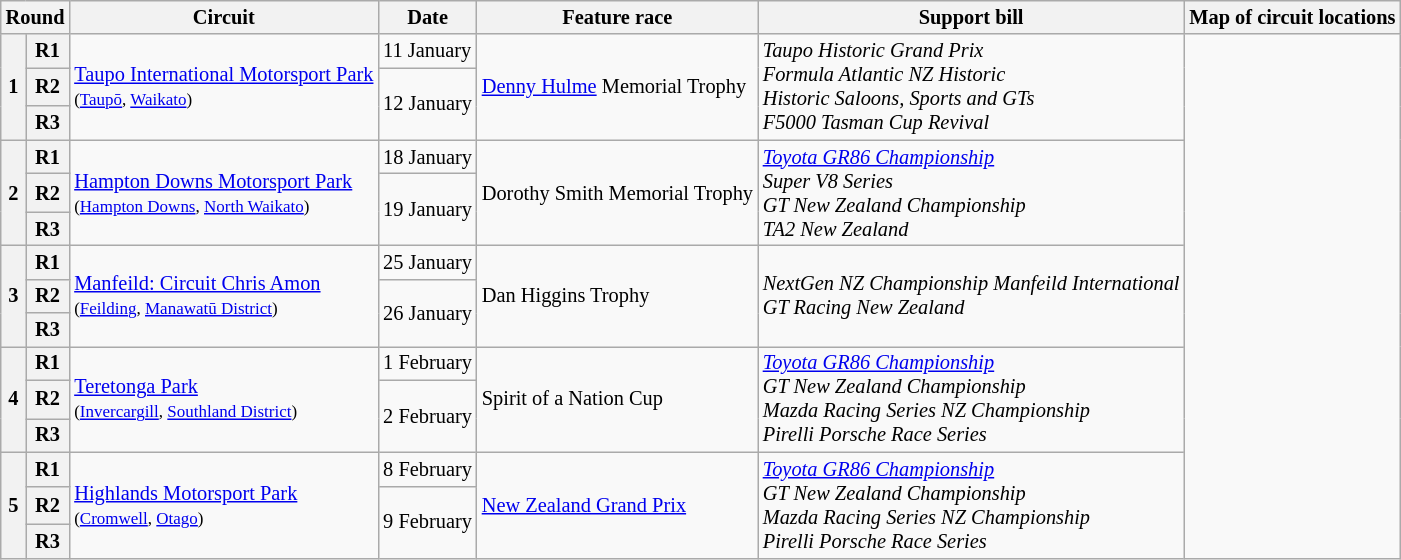<table class="wikitable" style="font-size: 85%">
<tr>
<th colspan="2">Round</th>
<th>Circuit</th>
<th>Date</th>
<th>Feature race</th>
<th>Support bill</th>
<th>Map of circuit locations</th>
</tr>
<tr>
<th rowspan="3">1</th>
<th>R1</th>
<td rowspan="3" nowrap><a href='#'>Taupo International Motorsport Park</a><br><small>(<a href='#'>Taupō</a>, <a href='#'>Waikato</a>)</small></td>
<td>11 January</td>
<td rowspan="3" nowrap><a href='#'>Denny Hulme</a> Memorial Trophy</td>
<td rowspan="3" nowrap><em>Taupo Historic Grand Prix<br>Formula Atlantic NZ Historic<br>Historic Saloons, Sports and GTs<br>F5000 Tasman Cup Revival</em></td>
<td rowspan="15"></td>
</tr>
<tr>
<th>R2</th>
<td rowspan="2">12 January</td>
</tr>
<tr>
<th>R3</th>
</tr>
<tr>
<th rowspan="3">2</th>
<th>R1</th>
<td rowspan="3"><a href='#'>Hampton Downs Motorsport Park</a><br><small>(<a href='#'>Hampton Downs</a>, <a href='#'>North Waikato</a>)</small></td>
<td>18 January</td>
<td rowspan="3" nowrap>Dorothy Smith Memorial Trophy</td>
<td rowspan="3"><em><a href='#'>Toyota GR86 Championship</a><br>Super V8 Series<br>GT New Zealand Championship<br>TA2 New Zealand</em></td>
</tr>
<tr>
<th>R2</th>
<td rowspan="2">19 January</td>
</tr>
<tr>
<th>R3</th>
</tr>
<tr>
<th rowspan="3">3</th>
<th>R1</th>
<td rowspan="3"><a href='#'>Manfeild: Circuit Chris Amon</a><br><small>(<a href='#'>Feilding</a>, <a href='#'>Manawatū District</a>)</small></td>
<td>25 January</td>
<td rowspan="3">Dan Higgins Trophy</td>
<td rowspan="3"><em>NextGen NZ Championship Manfeild International<br>GT Racing New Zealand</em></td>
</tr>
<tr>
<th>R2</th>
<td rowspan="2" nowrap>26 January</td>
</tr>
<tr>
<th>R3</th>
</tr>
<tr>
<th rowspan="3">4</th>
<th>R1</th>
<td rowspan="3"><a href='#'>Teretonga Park</a><br><small>(<a href='#'>Invercargill</a>, <a href='#'>Southland District</a>)</small></td>
<td>1 February</td>
<td rowspan="3">Spirit of a Nation Cup</td>
<td rowspan="3"><em><a href='#'>Toyota GR86 Championship</a><br>GT New Zealand Championship<br>Mazda Racing Series NZ Championship<br>Pirelli Porsche Race Series</em></td>
</tr>
<tr>
<th>R2</th>
<td rowspan="2">2 February</td>
</tr>
<tr>
<th>R3</th>
</tr>
<tr>
<th rowspan="3">5</th>
<th>R1</th>
<td rowspan="3"><a href='#'>Highlands Motorsport Park</a><br><small>(<a href='#'>Cromwell</a>, <a href='#'>Otago</a>)</small></td>
<td>8 February</td>
<td rowspan="3"><a href='#'>New Zealand Grand Prix</a></td>
<td rowspan="3"><a href='#'><em>Toyota GR86 Championship</em></a><em><br>GT New Zealand Championship<br>Mazda Racing Series NZ Championship<br>Pirelli Porsche Race Series</em></td>
</tr>
<tr>
<th>R2</th>
<td rowspan="2" nowrap>9 February</td>
</tr>
<tr>
<th>R3</th>
</tr>
</table>
